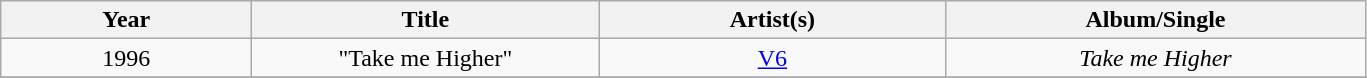<table class="wikitable plainrowheaders" style="text-align:center;">
<tr>
<th scope="col" style="width:10em;">Year</th>
<th scope="col" style="width:14em;">Title</th>
<th scope="col" style="width:14em;">Artist(s)</th>
<th scope="col" style="width:17em;">Album/Single</th>
</tr>
<tr>
<td>1996</td>
<td scope="row">"Take me Higher"</td>
<td><a href='#'>V6</a></td>
<td><em>Take me Higher</em></td>
</tr>
<tr>
</tr>
</table>
